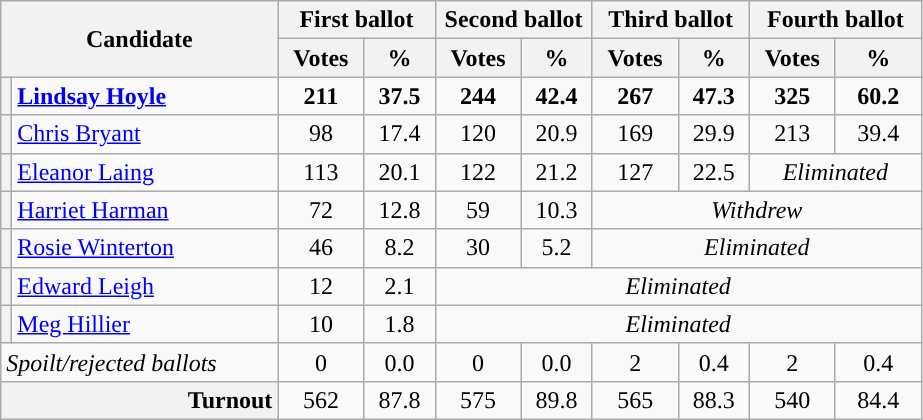<table class=wikitable>
<tr>
<th rowspan="2" colspan="2">Candidate</th>
<th colspan="2">First ballot</th>
<th colspan="2">Second ballot</th>
<th colspan="2">Third ballot</th>
<th colspan="2">Fourth ballot</th>
</tr>
<tr>
<th style="width: 50px">Votes</th>
<th style="width: 40px">%</th>
<th style="width: 50px">Votes</th>
<th style="width: 40px">%</th>
<th style="width: 50px">Votes</th>
<th style="width: 40px">%</th>
<th style="width: 50px">Votes</th>
<th style="width: 50px">%</th>
</tr>
<tr>
<th style="background-color: "></th>
<td style="width: 170px"><strong><a href='#'>Lindsay Hoyle</a></strong> </td>
<td align="center"><strong>211</strong></td>
<td align="center"><strong>37.5</strong></td>
<td align="center"><strong>244</strong></td>
<td align="center"><strong>42.4</strong></td>
<td align="center"><strong>267</strong></td>
<td align="center"><strong>47.3</strong></td>
<td align="center"><strong>325</strong></td>
<td align="center"><strong>60.2</strong></td>
</tr>
<tr>
<th style="background-color: "></th>
<td style="width: 170px"><a href='#'>Chris Bryant</a></td>
<td align="center">98</td>
<td align="center">17.4</td>
<td align="center">120</td>
<td align="center">20.9</td>
<td align="center">169</td>
<td align="center">29.9</td>
<td align="center">213</td>
<td align="center">39.4</td>
</tr>
<tr>
<th style="background-color: "></th>
<td style="width: 170px"><a href='#'>Eleanor Laing</a></td>
<td align="center">113</td>
<td align="center">20.1</td>
<td align="center">122</td>
<td align="center">21.2</td>
<td align="center">127</td>
<td align="center">22.5</td>
<td colspan="2" align="center"><em>Eliminated</em></td>
</tr>
<tr>
<th style="background-color: "></th>
<td style="width: 170px"><a href='#'>Harriet Harman</a></td>
<td align="center">72</td>
<td align="center">12.8</td>
<td align="center">59</td>
<td align="center">10.3</td>
<td colspan="4" align="center"><em>Withdrew</em></td>
</tr>
<tr>
<th style="background-color: "></th>
<td style="width: 170px"><a href='#'>Rosie Winterton</a></td>
<td align="center">46</td>
<td align="center">8.2</td>
<td align="center">30</td>
<td align="center">5.2</td>
<td colspan="4" align="center"><em>Eliminated</em></td>
</tr>
<tr>
<th style="background-color: "></th>
<td style="width: 170px"><a href='#'>Edward Leigh</a></td>
<td align="center">12</td>
<td align="center">2.1</td>
<td colspan="6" align="center"><em>Eliminated</em></td>
</tr>
<tr>
<th style="background-color: "></th>
<td style="width: 170px"><a href='#'>Meg Hillier</a></td>
<td align="center">10</td>
<td align="center">1.8</td>
<td colspan="6" align="center"><em>Eliminated</em></td>
</tr>
<tr>
<td colspan="2" align="left"><em>Spoilt/rejected ballots</em></td>
<td align="center">0</td>
<td align="center">0.0</td>
<td align="center">0</td>
<td align="center">0.0</td>
<td align="center">2</td>
<td align="center">0.4</td>
<td align="center">2</td>
<td align="center">0.4</td>
</tr>
<tr>
<th colspan="2" style="text-align:right">Turnout</th>
<td align="center">562</td>
<td align="center">87.8</td>
<td align="center">575</td>
<td align="center">89.8</td>
<td align="center">565</td>
<td align="center">88.3</td>
<td align="center">540</td>
<td align="center">84.4</td>
</tr>
</table>
